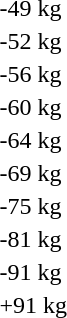<table>
<tr>
<td rowspan=2>-49 kg</td>
<td rowspan=2></td>
<td rowspan=2></td>
<td></td>
</tr>
<tr>
<td></td>
</tr>
<tr>
<td rowspan=2>-52 kg</td>
<td rowspan=2></td>
<td rowspan=2></td>
<td></td>
</tr>
<tr>
<td></td>
</tr>
<tr>
<td rowspan=2>-56 kg</td>
<td rowspan=2></td>
<td rowspan=2></td>
<td></td>
</tr>
<tr>
<td></td>
</tr>
<tr>
<td rowspan=2>-60 kg</td>
<td rowspan=2></td>
<td rowspan=2></td>
<td></td>
</tr>
<tr>
<td></td>
</tr>
<tr>
<td rowspan=2>-64 kg</td>
<td rowspan=2></td>
<td rowspan=2></td>
<td></td>
</tr>
<tr>
<td></td>
</tr>
<tr>
<td rowspan=2>-69 kg</td>
<td rowspan=2></td>
<td rowspan=2></td>
<td></td>
</tr>
<tr>
<td></td>
</tr>
<tr>
<td rowspan=2>-75 kg</td>
<td rowspan=2></td>
<td rowspan=2></td>
<td></td>
</tr>
<tr>
<td></td>
</tr>
<tr>
<td rowspan=2>-81 kg</td>
<td rowspan=2></td>
<td rowspan=2></td>
<td></td>
</tr>
<tr>
<td></td>
</tr>
<tr>
<td rowspan=2>-91 kg</td>
<td rowspan=2></td>
<td rowspan=2></td>
<td></td>
</tr>
<tr>
<td></td>
</tr>
<tr>
<td rowspan=2>+91 kg</td>
<td rowspan=2></td>
<td rowspan=2></td>
<td></td>
</tr>
<tr>
<td></td>
</tr>
</table>
